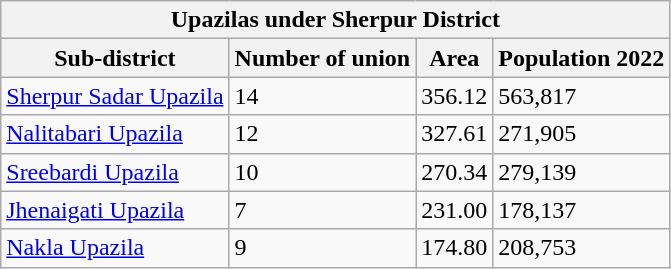<table class="wikitable sortable">
<tr>
<th colspan="4">Upazilas under Sherpur District</th>
</tr>
<tr>
<th>Sub-district</th>
<th>Number of union</th>
<th>Area</th>
<th>Population 2022</th>
</tr>
<tr>
<td><a href='#'>Sherpur Sadar Upazila</a></td>
<td>14</td>
<td>356.12</td>
<td>563,817</td>
</tr>
<tr>
<td><a href='#'>Nalitabari Upazila</a></td>
<td>12</td>
<td>327.61</td>
<td>271,905</td>
</tr>
<tr>
<td><a href='#'>Sreebardi Upazila</a></td>
<td>10</td>
<td>270.34</td>
<td>279,139</td>
</tr>
<tr>
<td><a href='#'>Jhenaigati Upazila</a></td>
<td>7</td>
<td>231.00</td>
<td>178,137</td>
</tr>
<tr>
<td><a href='#'>Nakla Upazila</a></td>
<td>9</td>
<td>174.80</td>
<td>208,753</td>
</tr>
</table>
